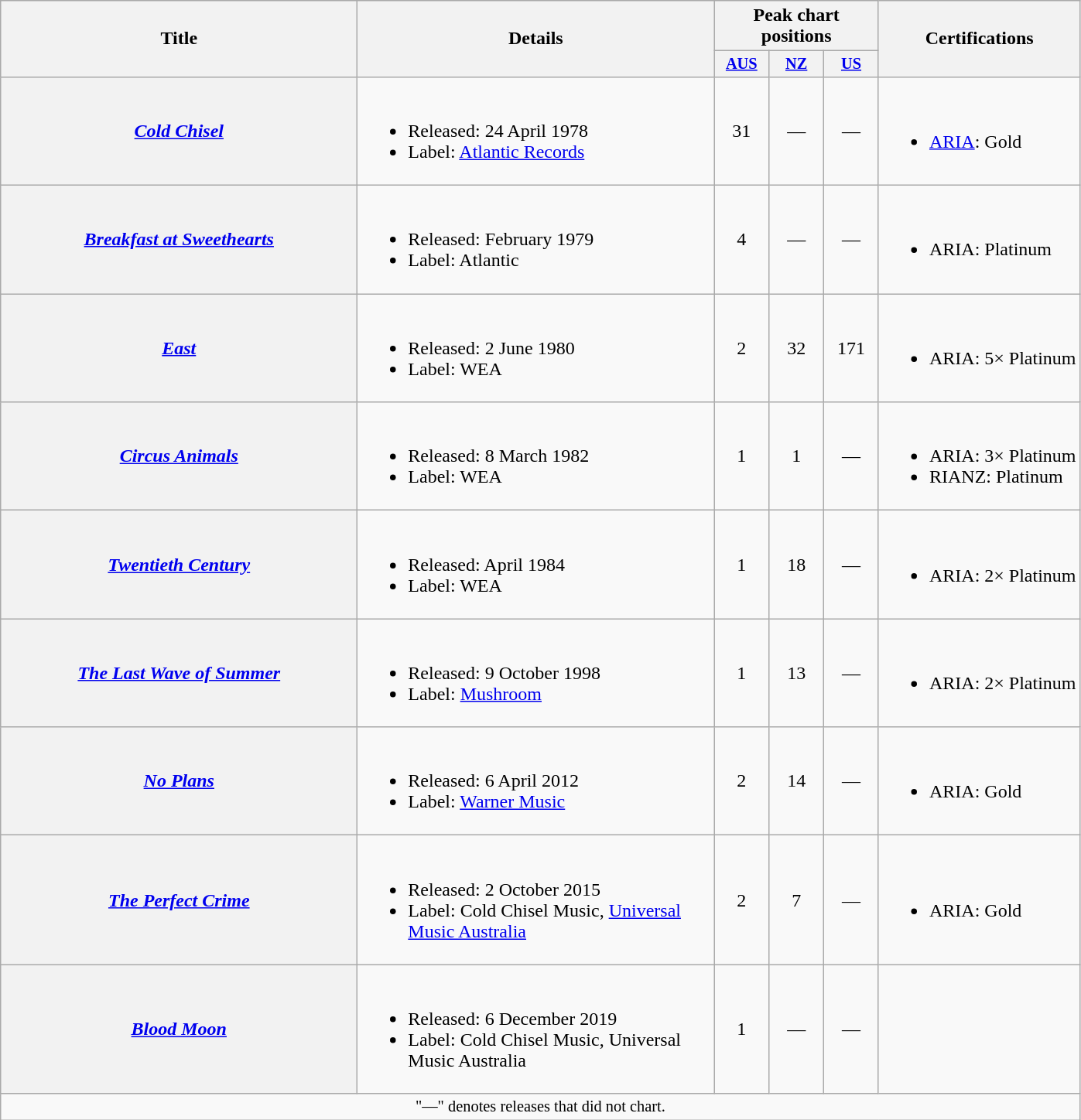<table class="wikitable plainrowheaders">
<tr>
<th rowspan="2" width="300">Title</th>
<th rowspan="2" width="300">Details</th>
<th colspan="3">Peak chart positions</th>
<th rowspan="2">Certifications</th>
</tr>
<tr>
<th style="width:3em;font-size:85%"><a href='#'>AUS</a><br></th>
<th style="width:3em;font-size:85%"><a href='#'>NZ</a><br></th>
<th style="width:3em;font-size:85%"><a href='#'>US</a><br></th>
</tr>
<tr>
<th scope="row"><em><a href='#'>Cold Chisel</a></em></th>
<td><br><ul><li>Released: 24 April 1978</li><li>Label: <a href='#'>Atlantic Records</a></li></ul></td>
<td align="center">31</td>
<td align="center">—</td>
<td align="center">—</td>
<td><br><ul><li><a href='#'>ARIA</a>: Gold</li></ul></td>
</tr>
<tr>
<th scope="row"><em><a href='#'>Breakfast at Sweethearts</a></em></th>
<td><br><ul><li>Released: February 1979</li><li>Label: Atlantic</li></ul></td>
<td align="center">4</td>
<td align="center">—</td>
<td align="center">—</td>
<td><br><ul><li>ARIA: Platinum</li></ul></td>
</tr>
<tr>
<th scope="row"><em><a href='#'>East</a></em></th>
<td><br><ul><li>Released: 2 June 1980</li><li>Label: WEA</li></ul></td>
<td align="center">2</td>
<td align="center">32</td>
<td align="center">171</td>
<td><br><ul><li>ARIA: 5× Platinum</li></ul></td>
</tr>
<tr>
<th scope="row"><em><a href='#'>Circus Animals</a></em></th>
<td><br><ul><li>Released: 8 March 1982</li><li>Label: WEA</li></ul></td>
<td align="center">1</td>
<td align="center">1</td>
<td align="center">—</td>
<td><br><ul><li>ARIA: 3× Platinum</li><li>RIANZ: Platinum </li></ul></td>
</tr>
<tr>
<th scope="row"><em><a href='#'>Twentieth Century</a></em></th>
<td><br><ul><li>Released: April 1984</li><li>Label: WEA</li></ul></td>
<td align="center">1</td>
<td align="center">18</td>
<td align="center">—</td>
<td><br><ul><li>ARIA: 2× Platinum</li></ul></td>
</tr>
<tr>
<th scope="row"><em><a href='#'>The Last Wave of Summer</a></em></th>
<td><br><ul><li>Released: 9 October 1998</li><li>Label: <a href='#'>Mushroom</a></li></ul></td>
<td align="center">1</td>
<td align="center">13</td>
<td align="center">—</td>
<td><br><ul><li>ARIA: 2× Platinum</li></ul></td>
</tr>
<tr>
<th scope="row"><em><a href='#'>No Plans</a></em></th>
<td><br><ul><li>Released: 6 April 2012</li><li>Label: <a href='#'>Warner Music</a></li></ul></td>
<td align="center">2</td>
<td align="center">14</td>
<td align="center">—</td>
<td><br><ul><li>ARIA: Gold</li></ul></td>
</tr>
<tr>
<th scope="row"><em><a href='#'>The Perfect Crime</a></em></th>
<td><br><ul><li>Released: 2 October 2015</li><li>Label: Cold Chisel Music, <a href='#'>Universal Music Australia</a></li></ul></td>
<td align="center">2</td>
<td align="center">7</td>
<td align="center">—</td>
<td><br><ul><li>ARIA: Gold</li></ul></td>
</tr>
<tr>
<th scope="row"><em><a href='#'>Blood Moon</a></em></th>
<td><br><ul><li>Released: 6 December 2019</li><li>Label: Cold Chisel Music, Universal Music Australia</li></ul></td>
<td align="center">1</td>
<td align="center">—</td>
<td align="center">—</td>
<td></td>
</tr>
<tr>
<td align="center" colspan="7" style="font-size: 85%">"—" denotes releases that did not chart.</td>
</tr>
</table>
